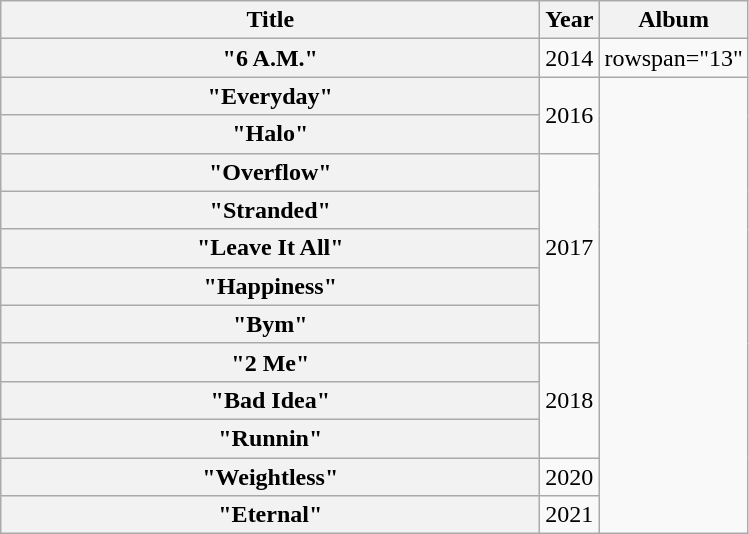<table class="wikitable plainrowheaders" style="text-align:center;">
<tr>
<th scope="col" style="width:22em;">Title</th>
<th scope="col" style="width:1em;">Year</th>
<th scope="col">Album</th>
</tr>
<tr>
<th scope="row">"6 A.M." </th>
<td>2014</td>
<td>rowspan="13" </td>
</tr>
<tr>
<th scope="row">"Everyday"</th>
<td rowspan="2">2016</td>
</tr>
<tr>
<th scope="row">"Halo"<br></th>
</tr>
<tr>
<th scope="row">"Overflow"<br></th>
<td rowspan="5">2017</td>
</tr>
<tr>
<th scope="row">"Stranded"<br></th>
</tr>
<tr>
<th scope="row">"Leave It All"<br></th>
</tr>
<tr>
<th scope="row">"Happiness"<br></th>
</tr>
<tr>
<th scope="row">"Bym"<br></th>
</tr>
<tr>
<th scope="row">"2 Me"<br></th>
<td rowspan="3">2018</td>
</tr>
<tr>
<th scope="row">"Bad Idea"<br></th>
</tr>
<tr>
<th scope="row">"Runnin" <br></th>
</tr>
<tr>
<th scope="row">"Weightless" <br></th>
<td>2020</td>
</tr>
<tr>
<th scope="row">"Eternal" <br></th>
<td>2021</td>
</tr>
</table>
